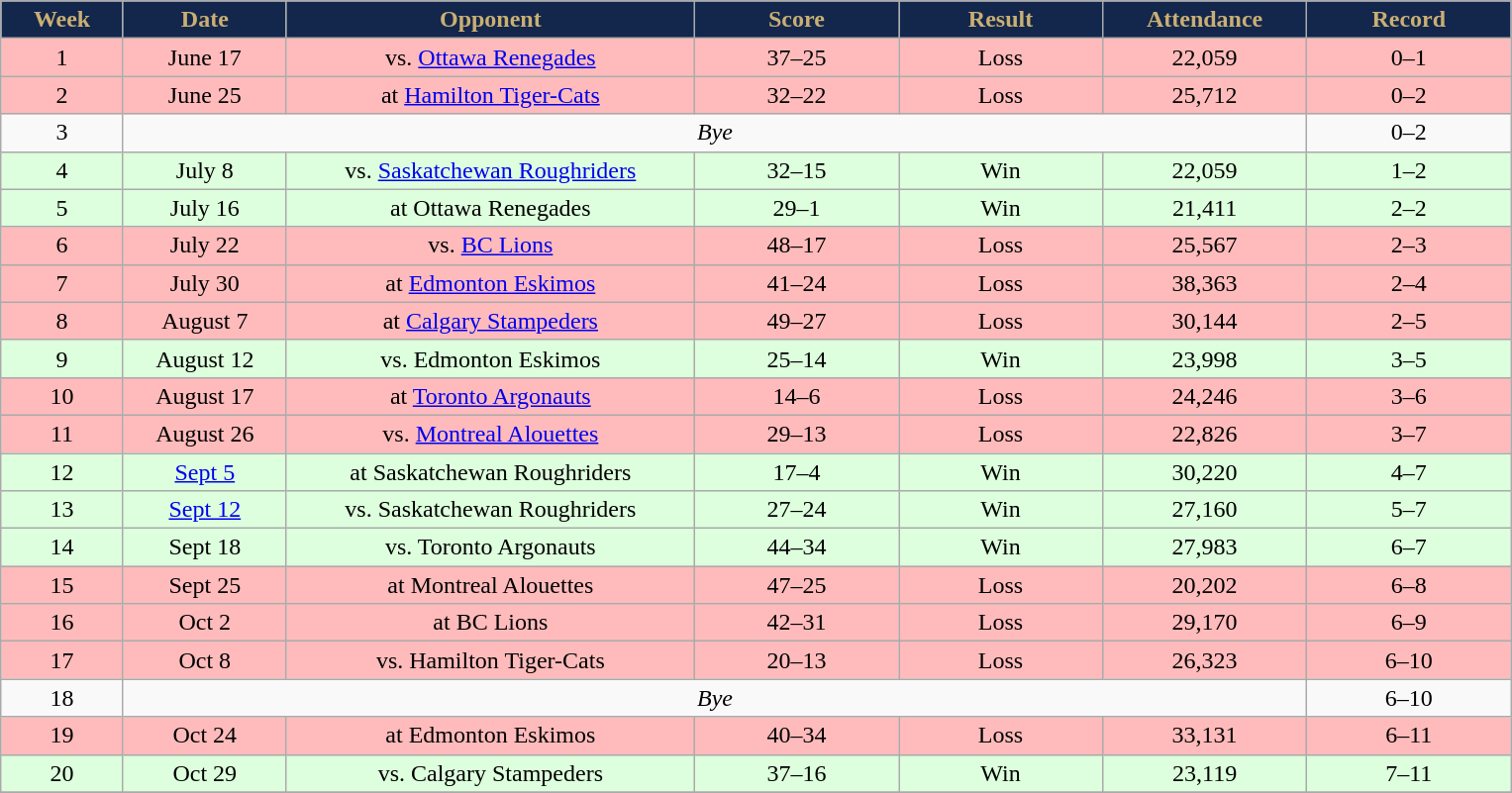<table class="wikitable sortable sortable">
<tr>
<th style="background:#13264B;color:#C9AF74;" width="6%">Week</th>
<th style="background:#13264B;color:#C9AF74;" width="8%">Date</th>
<th style="background:#13264B;color:#C9AF74;" width="20%">Opponent</th>
<th style="background:#13264B;color:#C9AF74;" width="10%">Score</th>
<th style="background:#13264B;color:#C9AF74;" width="10%">Result</th>
<th style="background:#13264B;color:#C9AF74;" width="10%">Attendance</th>
<th style="background:#13264B;color:#C9AF74;" width="10%">Record</th>
</tr>
<tr align="center" bgcolor="#ffbbbb">
<td>1</td>
<td>June 17</td>
<td>vs. <a href='#'>Ottawa Renegades</a></td>
<td>37–25</td>
<td>Loss</td>
<td>22,059</td>
<td>0–1</td>
</tr>
<tr align="center" bgcolor="#ffbbbb">
<td>2</td>
<td>June 25</td>
<td>at <a href='#'>Hamilton Tiger-Cats</a></td>
<td>32–22</td>
<td>Loss</td>
<td>25,712</td>
<td>0–2</td>
</tr>
<tr align="center">
<td>3</td>
<td colSpan=5 align="center"><em>Bye</em></td>
<td>0–2</td>
</tr>
<tr align="center" bgcolor="#ddffdd">
<td>4</td>
<td>July 8</td>
<td>vs. <a href='#'>Saskatchewan Roughriders</a></td>
<td>32–15</td>
<td>Win</td>
<td>22,059</td>
<td>1–2</td>
</tr>
<tr align="center" bgcolor="#ddffdd">
<td>5</td>
<td>July 16</td>
<td>at Ottawa Renegades</td>
<td>29–1</td>
<td>Win</td>
<td>21,411</td>
<td>2–2</td>
</tr>
<tr align="center" bgcolor="#ffbbbb">
<td>6</td>
<td>July 22</td>
<td>vs. <a href='#'>BC Lions</a></td>
<td>48–17</td>
<td>Loss</td>
<td>25,567</td>
<td>2–3</td>
</tr>
<tr align="center" bgcolor="#ffbbbb">
<td>7</td>
<td>July 30</td>
<td>at <a href='#'>Edmonton Eskimos</a></td>
<td>41–24</td>
<td>Loss</td>
<td>38,363</td>
<td>2–4</td>
</tr>
<tr align="center" bgcolor="#ffbbbb">
<td>8</td>
<td>August 7</td>
<td>at <a href='#'>Calgary Stampeders</a></td>
<td>49–27</td>
<td>Loss</td>
<td>30,144</td>
<td>2–5</td>
</tr>
<tr align="center" bgcolor="#ddffdd">
<td>9</td>
<td>August 12</td>
<td>vs. Edmonton Eskimos</td>
<td>25–14</td>
<td>Win</td>
<td>23,998</td>
<td>3–5</td>
</tr>
<tr align="center" bgcolor="#ffbbbb">
<td>10</td>
<td>August 17</td>
<td>at <a href='#'>Toronto Argonauts</a></td>
<td>14–6</td>
<td>Loss</td>
<td>24,246</td>
<td>3–6</td>
</tr>
<tr align="center" bgcolor="#ffbbbb">
<td>11</td>
<td>August 26</td>
<td>vs. <a href='#'>Montreal Alouettes</a></td>
<td>29–13</td>
<td>Loss</td>
<td>22,826</td>
<td>3–7</td>
</tr>
<tr align="center" bgcolor="#ddffdd">
<td>12</td>
<td><a href='#'>Sept 5</a></td>
<td>at Saskatchewan Roughriders</td>
<td>17–4</td>
<td>Win</td>
<td>30,220</td>
<td>4–7</td>
</tr>
<tr align="center" bgcolor="#ddffdd">
<td>13</td>
<td><a href='#'>Sept 12</a></td>
<td>vs. Saskatchewan Roughriders</td>
<td>27–24</td>
<td>Win</td>
<td>27,160</td>
<td>5–7</td>
</tr>
<tr align="center" bgcolor="#ddffdd">
<td>14</td>
<td>Sept 18</td>
<td>vs. Toronto Argonauts</td>
<td>44–34</td>
<td>Win</td>
<td>27,983</td>
<td>6–7</td>
</tr>
<tr align="center" bgcolor="ffbbbb">
<td>15</td>
<td>Sept 25</td>
<td>at Montreal Alouettes</td>
<td>47–25</td>
<td>Loss</td>
<td>20,202</td>
<td>6–8</td>
</tr>
<tr align="center" bgcolor="#ffbbbb">
<td>16</td>
<td>Oct 2</td>
<td>at BC Lions</td>
<td>42–31</td>
<td>Loss</td>
<td>29,170</td>
<td>6–9</td>
</tr>
<tr align="center" bgcolor="ffbbbb">
<td>17</td>
<td>Oct 8</td>
<td>vs. Hamilton Tiger-Cats</td>
<td>20–13</td>
<td>Loss</td>
<td>26,323</td>
<td>6–10</td>
</tr>
<tr align="center">
<td>18</td>
<td colSpan=5 align="center"><em>Bye</em></td>
<td>6–10</td>
</tr>
<tr align="center" bgcolor="#ffbbbb">
<td>19</td>
<td>Oct 24</td>
<td>at Edmonton Eskimos</td>
<td>40–34</td>
<td>Loss</td>
<td>33,131</td>
<td>6–11</td>
</tr>
<tr align="center" bgcolor="#ddffdd">
<td>20</td>
<td>Oct 29</td>
<td>vs. Calgary Stampeders</td>
<td>37–16</td>
<td>Win</td>
<td>23,119</td>
<td>7–11</td>
</tr>
<tr>
</tr>
</table>
